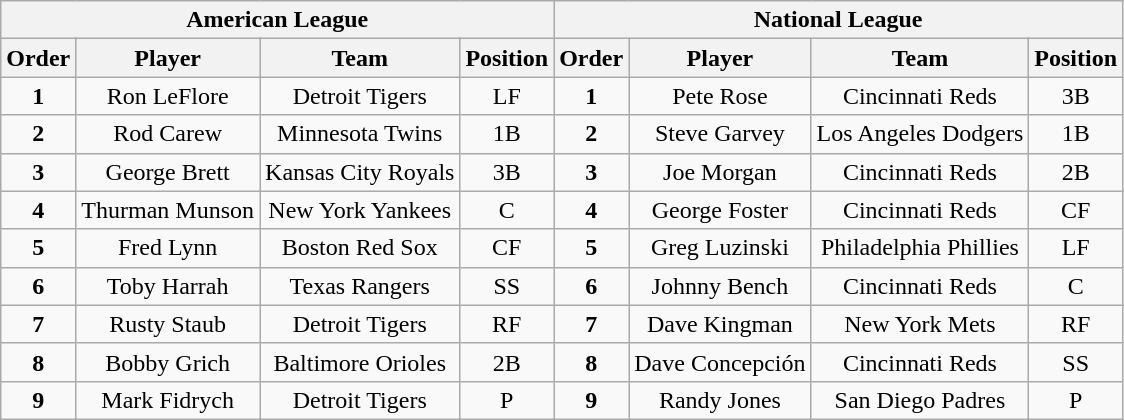<table class="wikitable" style="text-align:center;">
<tr>
<th colspan="4">American League</th>
<th colspan="4">National League</th>
</tr>
<tr>
<th>Order</th>
<th>Player</th>
<th>Team</th>
<th>Position</th>
<th>Order</th>
<th>Player</th>
<th>Team</th>
<th>Position</th>
</tr>
<tr>
<td><strong>1</strong></td>
<td>Ron LeFlore</td>
<td>Detroit Tigers</td>
<td>LF</td>
<td><strong>1</strong></td>
<td>Pete Rose</td>
<td>Cincinnati Reds</td>
<td>3B</td>
</tr>
<tr>
<td><strong>2</strong></td>
<td>Rod Carew</td>
<td>Minnesota Twins</td>
<td>1B</td>
<td><strong>2</strong></td>
<td>Steve Garvey</td>
<td>Los Angeles Dodgers</td>
<td>1B</td>
</tr>
<tr>
<td><strong>3</strong></td>
<td>George Brett</td>
<td>Kansas City Royals</td>
<td>3B</td>
<td><strong>3</strong></td>
<td>Joe Morgan</td>
<td>Cincinnati Reds</td>
<td>2B</td>
</tr>
<tr>
<td><strong>4</strong></td>
<td>Thurman Munson</td>
<td>New York Yankees</td>
<td>C</td>
<td><strong>4</strong></td>
<td>George Foster</td>
<td>Cincinnati Reds</td>
<td>CF</td>
</tr>
<tr>
<td><strong>5</strong></td>
<td>Fred Lynn</td>
<td>Boston Red Sox</td>
<td>CF</td>
<td><strong>5</strong></td>
<td>Greg Luzinski</td>
<td>Philadelphia Phillies</td>
<td>LF</td>
</tr>
<tr>
<td><strong>6</strong></td>
<td>Toby Harrah</td>
<td>Texas Rangers</td>
<td>SS</td>
<td><strong>6</strong></td>
<td>Johnny Bench</td>
<td>Cincinnati Reds</td>
<td>C</td>
</tr>
<tr>
<td><strong>7</strong></td>
<td>Rusty Staub</td>
<td>Detroit Tigers</td>
<td>RF</td>
<td><strong>7</strong></td>
<td>Dave Kingman</td>
<td>New York Mets</td>
<td>RF</td>
</tr>
<tr>
<td><strong>8</strong></td>
<td>Bobby Grich</td>
<td>Baltimore Orioles</td>
<td>2B</td>
<td><strong>8</strong></td>
<td>Dave Concepción</td>
<td>Cincinnati Reds</td>
<td>SS</td>
</tr>
<tr>
<td><strong>9</strong></td>
<td>Mark Fidrych</td>
<td>Detroit Tigers</td>
<td>P</td>
<td><strong>9</strong></td>
<td>Randy Jones</td>
<td>San Diego Padres</td>
<td>P</td>
</tr>
</table>
